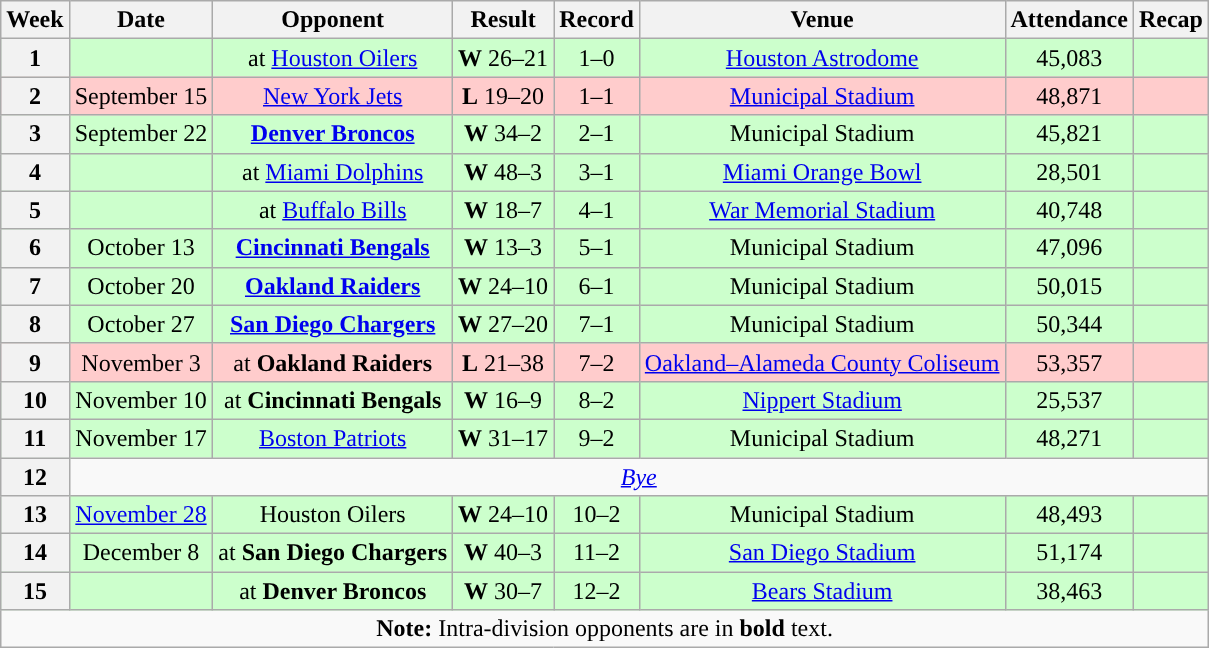<table class="wikitable" style="text-align:center">
<tr>
<th>Week</th>
<th>Date</th>
<th>Opponent</th>
<th>Result</th>
<th>Record</th>
<th>Venue</th>
<th>Attendance</th>
<th>Recap</th>
</tr>
<tr style="background:#cfc">
<th>1</th>
<td></td>
<td>at <a href='#'>Houston Oilers</a></td>
<td><strong>W</strong> 26–21</td>
<td>1–0</td>
<td><a href='#'>Houston Astrodome</a></td>
<td>45,083</td>
<td></td>
</tr>
<tr style="background:#fcc">
<th>2</th>
<td>September 15</td>
<td><a href='#'>New York Jets</a></td>
<td><strong>L</strong> 19–20</td>
<td>1–1</td>
<td><a href='#'>Municipal Stadium</a></td>
<td>48,871</td>
<td></td>
</tr>
<tr style="background:#cfc">
<th>3</th>
<td>September 22</td>
<td><strong><a href='#'>Denver Broncos</a></strong></td>
<td><strong>W</strong> 34–2</td>
<td>2–1</td>
<td>Municipal Stadium</td>
<td>45,821</td>
<td></td>
</tr>
<tr style="background:#cfc">
<th>4</th>
<td></td>
<td>at <a href='#'>Miami Dolphins</a></td>
<td><strong>W</strong> 48–3</td>
<td>3–1</td>
<td><a href='#'>Miami Orange Bowl</a></td>
<td>28,501</td>
<td></td>
</tr>
<tr style="background:#cfc">
<th>5</th>
<td></td>
<td>at <a href='#'>Buffalo Bills</a></td>
<td><strong>W</strong> 18–7</td>
<td>4–1</td>
<td><a href='#'>War Memorial Stadium</a></td>
<td>40,748</td>
<td></td>
</tr>
<tr style="background:#cfc">
<th>6</th>
<td>October 13</td>
<td><strong><a href='#'>Cincinnati Bengals</a></strong></td>
<td><strong>W</strong> 13–3</td>
<td>5–1</td>
<td>Municipal Stadium</td>
<td>47,096</td>
<td></td>
</tr>
<tr style="background:#cfc">
<th>7</th>
<td>October 20</td>
<td><strong><a href='#'>Oakland Raiders</a></strong></td>
<td><strong>W</strong> 24–10</td>
<td>6–1</td>
<td>Municipal Stadium</td>
<td>50,015</td>
<td></td>
</tr>
<tr style="background:#cfc">
<th>8</th>
<td>October 27</td>
<td><strong><a href='#'>San Diego Chargers</a></strong></td>
<td><strong>W</strong> 27–20</td>
<td>7–1</td>
<td>Municipal Stadium</td>
<td>50,344</td>
<td></td>
</tr>
<tr style="background:#fcc">
<th>9</th>
<td>November 3</td>
<td>at <strong>Oakland Raiders</strong></td>
<td><strong>L</strong> 21–38</td>
<td>7–2</td>
<td><a href='#'>Oakland–Alameda County Coliseum</a></td>
<td>53,357</td>
<td></td>
</tr>
<tr style="background:#cfc">
<th>10</th>
<td>November 10</td>
<td>at <strong>Cincinnati Bengals</strong></td>
<td><strong>W</strong> 16–9</td>
<td>8–2</td>
<td><a href='#'>Nippert Stadium</a></td>
<td>25,537</td>
<td></td>
</tr>
<tr style="background:#cfc">
<th>11</th>
<td>November 17</td>
<td><a href='#'>Boston Patriots</a></td>
<td><strong>W</strong> 31–17</td>
<td>9–2</td>
<td>Municipal Stadium</td>
<td>48,271</td>
<td></td>
</tr>
<tr>
<th>12</th>
<td colspan="7"><em><a href='#'>Bye</a></em></td>
</tr>
<tr style="background:#cfc">
<th>13</th>
<td><a href='#'>November 28</a></td>
<td>Houston Oilers</td>
<td><strong>W</strong> 24–10</td>
<td>10–2</td>
<td>Municipal Stadium</td>
<td>48,493</td>
<td></td>
</tr>
<tr style="background:#cfc">
<th>14</th>
<td>December 8</td>
<td>at <strong>San Diego Chargers</strong></td>
<td><strong>W</strong> 40–3</td>
<td>11–2</td>
<td><a href='#'>San Diego Stadium</a></td>
<td>51,174</td>
<td></td>
</tr>
<tr style="background:#cfc">
<th>15</th>
<td></td>
<td>at <strong>Denver Broncos</strong></td>
<td><strong>W</strong> 30–7</td>
<td>12–2</td>
<td><a href='#'>Bears Stadium</a></td>
<td>38,463</td>
<td></td>
</tr>
<tr>
<td colspan="8"><strong>Note:</strong> Intra-division opponents are in <strong>bold</strong> text.</td>
</tr>
</table>
